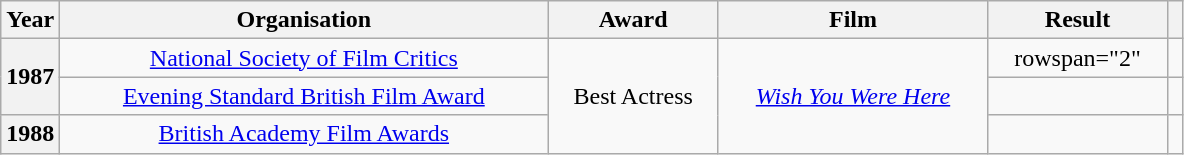<table class="wikitable plainrowheaders unsortable" style="text-align:center">
<tr>
<th style="width:5%;">Year</th>
<th>Organisation</th>
<th>Award</th>
<th>Film</th>
<th>Result</th>
<th></th>
</tr>
<tr>
<th scope="row" rowspan="2">1987</th>
<td><a href='#'>National Society of Film Critics</a></td>
<td rowspan="3">Best Actress</td>
<td rowspan="3"><em><a href='#'>Wish You Were Here</a></em></td>
<td>rowspan="2" </td>
<td></td>
</tr>
<tr>
<td><a href='#'>Evening Standard British Film Award</a></td>
<td></td>
</tr>
<tr>
<th scope="row">1988</th>
<td><a href='#'>British Academy Film Awards</a></td>
<td></td>
<td></td>
</tr>
</table>
